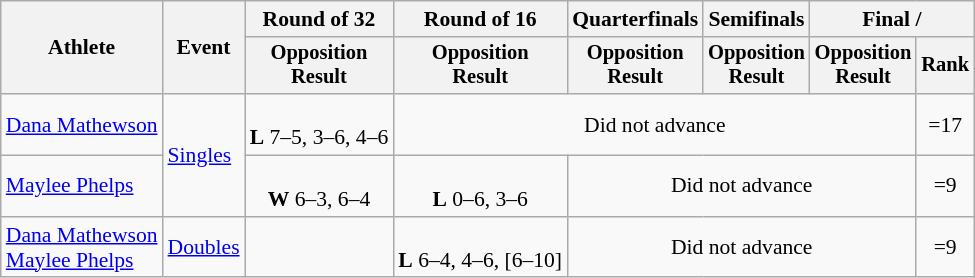<table class=wikitable style=font-size:90%;text-align:center>
<tr>
<th rowspan=2>Athlete</th>
<th rowspan=2>Event</th>
<th>Round of 32</th>
<th>Round of 16</th>
<th>Quarterfinals</th>
<th>Semifinals</th>
<th colspan=2>Final / </th>
</tr>
<tr style=font-size:95%>
<th>Opposition<br>Result</th>
<th>Opposition<br>Result</th>
<th>Opposition<br>Result</th>
<th>Opposition<br>Result</th>
<th>Opposition<br>Result</th>
<th>Rank</th>
</tr>
<tr>
<td align=left><a href='#'>Dana Mathewson</a></td>
<td align=left rowspan=2><a href='#'>Singles</a></td>
<td><br><strong>L</strong> 7–5, 3–6, 4–6</td>
<td colspan=4>Did not advance</td>
<td>=17</td>
</tr>
<tr>
<td align=left><a href='#'>Maylee Phelps</a></td>
<td><br><strong>W</strong> 6–3, 6–4</td>
<td><br><strong>L</strong> 0–6, 3–6</td>
<td colspan=3>Did not advance</td>
<td>=9</td>
</tr>
<tr>
<td align=left><a href='#'>Dana Mathewson</a><br><a href='#'>Maylee Phelps</a></td>
<td align=left><a href='#'>Doubles</a></td>
<td></td>
<td><br><strong>L</strong> 6–4, 4–6, [6–10]</td>
<td colspan=3>Did not advance</td>
<td>=9</td>
</tr>
</table>
